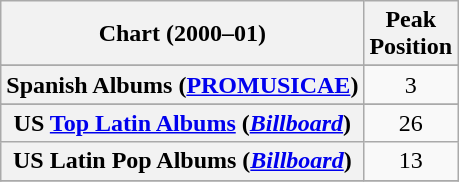<table class="wikitable sortable plainrowheaders" style="text-align:center;">
<tr>
<th>Chart (2000–01)</th>
<th>Peak<br>Position</th>
</tr>
<tr>
</tr>
<tr>
</tr>
<tr>
</tr>
<tr>
</tr>
<tr>
</tr>
<tr>
</tr>
<tr>
</tr>
<tr>
<th scope="row">Spanish Albums (<a href='#'>PROMUSICAE</a>)</th>
<td>3</td>
</tr>
<tr>
</tr>
<tr>
<th scope="row">US <a href='#'>Top Latin Albums</a> (<em><a href='#'>Billboard</a></em>)</th>
<td>26</td>
</tr>
<tr>
<th scope="row">US Latin Pop Albums  (<em><a href='#'>Billboard</a></em>)</th>
<td>13</td>
</tr>
<tr>
</tr>
</table>
